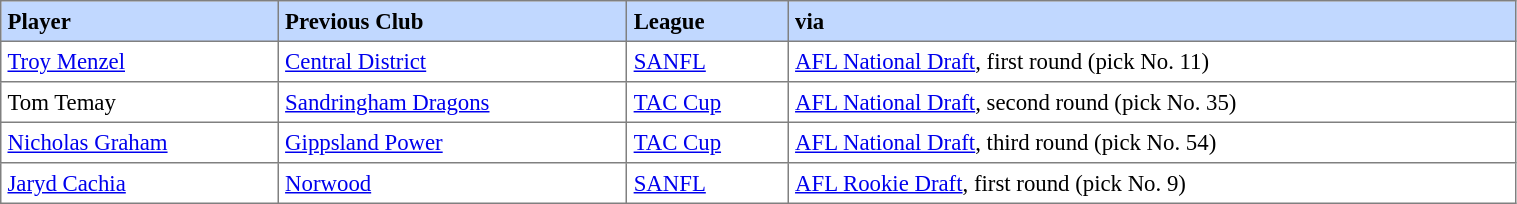<table border="1" cellpadding="4" cellspacing="0"  style="text-align:left; font-size:95%; border-collapse:collapse; width:80%;">
<tr style="background:#C1D8FF;">
<th>Player</th>
<th>Previous Club</th>
<th>League</th>
<th>via</th>
</tr>
<tr>
<td> <a href='#'>Troy Menzel</a></td>
<td><a href='#'>Central District</a></td>
<td><a href='#'>SANFL</a></td>
<td><a href='#'>AFL National Draft</a>, first round (pick No. 11)</td>
</tr>
<tr>
<td> Tom Temay</td>
<td><a href='#'>Sandringham Dragons</a></td>
<td><a href='#'>TAC Cup</a></td>
<td><a href='#'>AFL National Draft</a>, second round (pick No. 35)</td>
</tr>
<tr>
<td> <a href='#'>Nicholas Graham</a></td>
<td><a href='#'>Gippsland Power</a></td>
<td><a href='#'>TAC Cup</a></td>
<td><a href='#'>AFL National Draft</a>, third round (pick No. 54)</td>
</tr>
<tr>
<td> <a href='#'>Jaryd Cachia</a></td>
<td><a href='#'>Norwood</a></td>
<td><a href='#'>SANFL</a></td>
<td><a href='#'>AFL Rookie Draft</a>, first round (pick No. 9)</td>
</tr>
</table>
